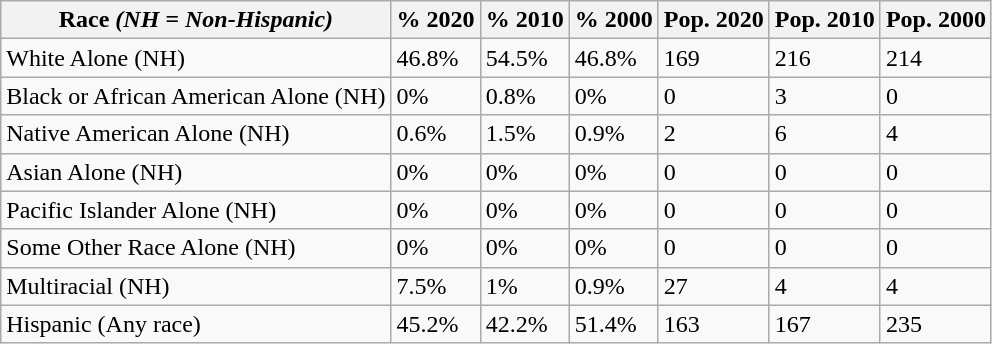<table class="wikitable">
<tr>
<th>Race <em>(NH = Non-Hispanic)</em></th>
<th>% 2020</th>
<th>% 2010</th>
<th>% 2000</th>
<th>Pop. 2020</th>
<th>Pop. 2010</th>
<th>Pop. 2000</th>
</tr>
<tr>
<td>White Alone (NH)</td>
<td>46.8%</td>
<td>54.5%</td>
<td>46.8%</td>
<td>169</td>
<td>216</td>
<td>214</td>
</tr>
<tr>
<td>Black or African American Alone (NH)</td>
<td>0%</td>
<td>0.8%</td>
<td>0%</td>
<td>0</td>
<td>3</td>
<td>0</td>
</tr>
<tr>
<td>Native American Alone (NH)</td>
<td>0.6%</td>
<td>1.5%</td>
<td>0.9%</td>
<td>2</td>
<td>6</td>
<td>4</td>
</tr>
<tr>
<td>Asian Alone (NH)</td>
<td>0%</td>
<td>0%</td>
<td>0%</td>
<td>0</td>
<td>0</td>
<td>0</td>
</tr>
<tr>
<td>Pacific Islander Alone (NH)</td>
<td>0%</td>
<td>0%</td>
<td>0%</td>
<td>0</td>
<td>0</td>
<td>0</td>
</tr>
<tr>
<td>Some Other Race Alone (NH)</td>
<td>0%</td>
<td>0%</td>
<td>0%</td>
<td>0</td>
<td>0</td>
<td>0</td>
</tr>
<tr>
<td>Multiracial (NH)</td>
<td>7.5%</td>
<td>1%</td>
<td>0.9%</td>
<td>27</td>
<td>4</td>
<td>4</td>
</tr>
<tr>
<td>Hispanic (Any race)</td>
<td>45.2%</td>
<td>42.2%</td>
<td>51.4%</td>
<td>163</td>
<td>167</td>
<td>235</td>
</tr>
</table>
